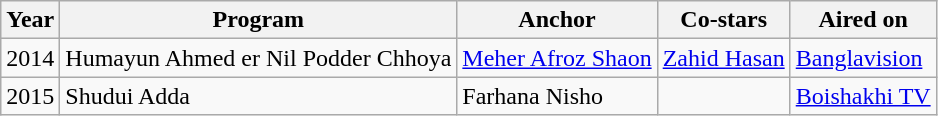<table class="wikitable">
<tr>
<th>Year</th>
<th>Program</th>
<th>Anchor</th>
<th>Co-stars</th>
<th>Aired on</th>
</tr>
<tr>
<td>2014</td>
<td>Humayun Ahmed er Nil Podder Chhoya</td>
<td><a href='#'>Meher Afroz Shaon</a></td>
<td><a href='#'>Zahid Hasan</a></td>
<td><a href='#'>Banglavision</a></td>
</tr>
<tr>
<td>2015</td>
<td>Shudui Adda</td>
<td>Farhana Nisho</td>
<td></td>
<td><a href='#'>Boishakhi TV</a></td>
</tr>
</table>
